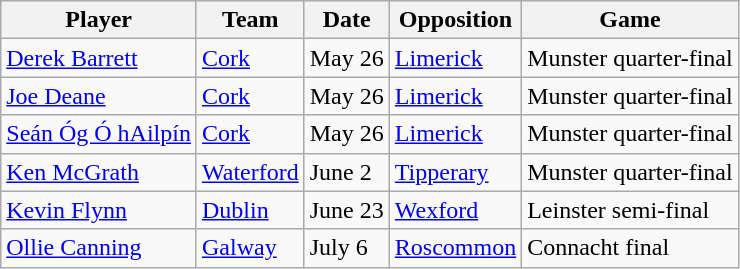<table class="wikitable">
<tr>
<th>Player</th>
<th>Team</th>
<th>Date</th>
<th>Opposition</th>
<th>Game</th>
</tr>
<tr>
<td><a href='#'>Derek Barrett</a></td>
<td><a href='#'>Cork</a></td>
<td>May 26</td>
<td><a href='#'>Limerick</a></td>
<td>Munster quarter-final</td>
</tr>
<tr>
<td><a href='#'>Joe Deane</a></td>
<td><a href='#'>Cork</a></td>
<td>May 26</td>
<td><a href='#'>Limerick</a></td>
<td>Munster quarter-final</td>
</tr>
<tr>
<td><a href='#'>Seán Óg Ó hAilpín</a></td>
<td><a href='#'>Cork</a></td>
<td>May 26</td>
<td><a href='#'>Limerick</a></td>
<td>Munster quarter-final</td>
</tr>
<tr>
<td><a href='#'>Ken McGrath</a></td>
<td><a href='#'>Waterford</a></td>
<td>June 2</td>
<td><a href='#'>Tipperary</a></td>
<td>Munster quarter-final</td>
</tr>
<tr>
<td><a href='#'>Kevin Flynn</a></td>
<td><a href='#'>Dublin</a></td>
<td>June 23</td>
<td><a href='#'>Wexford</a></td>
<td>Leinster semi-final</td>
</tr>
<tr>
<td><a href='#'>Ollie Canning</a></td>
<td><a href='#'>Galway</a></td>
<td>July 6</td>
<td><a href='#'>Roscommon</a></td>
<td>Connacht final</td>
</tr>
</table>
